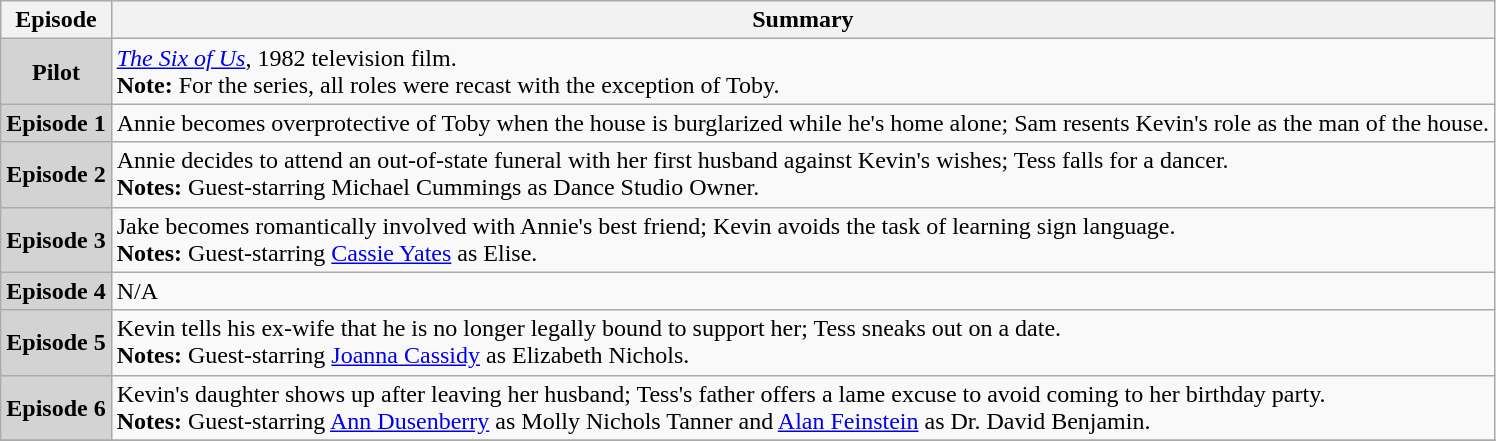<table class="wikitable">
<tr>
<th>Episode</th>
<th>Summary</th>
</tr>
<tr>
<td align="center" bgcolor="lightgrey"><strong>Pilot</strong></td>
<td><em><a href='#'>The Six of Us</a></em>, 1982 television film.<br><strong>Note:</strong> For the series, all roles were recast with the exception of Toby.</td>
</tr>
<tr>
<td align="center" bgcolor="lightgrey"><strong>Episode 1</strong></td>
<td>Annie becomes overprotective of Toby when the house is burglarized while he's home alone; Sam resents Kevin's role as the man of the house.</td>
</tr>
<tr>
<td align="center" bgcolor="lightgrey"><strong>Episode 2</strong></td>
<td>Annie decides to attend an out-of-state funeral with her first husband against Kevin's wishes; Tess falls for a dancer.<br><strong>Notes:</strong> Guest-starring Michael Cummings as Dance Studio Owner.</td>
</tr>
<tr>
<td align="center" bgcolor="lightgrey"><strong>Episode 3</strong></td>
<td>Jake becomes romantically involved with Annie's best friend; Kevin avoids the task of learning sign language.<br><strong>Notes:</strong> Guest-starring <a href='#'>Cassie Yates</a> as Elise.</td>
</tr>
<tr>
<td align="center" bgcolor="lightgrey"><strong>Episode 4</strong></td>
<td>N/A</td>
</tr>
<tr>
<td align="center" bgcolor="lightgrey"><strong>Episode 5</strong></td>
<td>Kevin tells his ex-wife that he is no longer legally bound to support her; Tess sneaks out on a date.<br><strong>Notes:</strong> Guest-starring <a href='#'>Joanna Cassidy</a> as Elizabeth Nichols.</td>
</tr>
<tr>
<td align="center" bgcolor="lightgrey"><strong>Episode 6</strong></td>
<td>Kevin's daughter shows up after leaving her husband; Tess's father offers a lame excuse to avoid coming to her birthday party.<br><strong>Notes:</strong> Guest-starring <a href='#'>Ann Dusenberry</a> as Molly Nichols Tanner and <a href='#'>Alan Feinstein</a> as Dr. David Benjamin.</td>
</tr>
<tr>
</tr>
</table>
